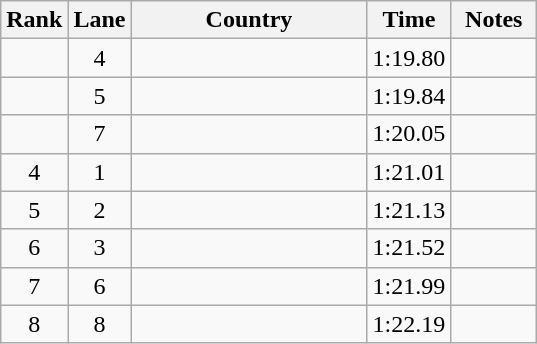<table class="wikitable" style="text-align:center;">
<tr>
<th width=30>Rank</th>
<th width=30>Lane</th>
<th width=150>Country</th>
<th width=30>Time</th>
<th width=50>Notes</th>
</tr>
<tr>
<td></td>
<td>4</td>
<td align=left></td>
<td>1:19.80</td>
<td></td>
</tr>
<tr>
<td></td>
<td>5</td>
<td align=left></td>
<td>1:19.84</td>
<td></td>
</tr>
<tr>
<td></td>
<td>7</td>
<td align=left></td>
<td>1:20.05</td>
<td></td>
</tr>
<tr>
<td>4</td>
<td>1</td>
<td align=left></td>
<td>1:21.01</td>
<td></td>
</tr>
<tr>
<td>5</td>
<td>2</td>
<td align=left></td>
<td>1:21.13</td>
<td></td>
</tr>
<tr>
<td>6</td>
<td>3</td>
<td align=left></td>
<td>1:21.52</td>
<td></td>
</tr>
<tr>
<td>7</td>
<td>6</td>
<td align=left></td>
<td>1:21.99</td>
<td></td>
</tr>
<tr>
<td>8</td>
<td>8</td>
<td align=left></td>
<td>1:22.19</td>
<td></td>
</tr>
</table>
